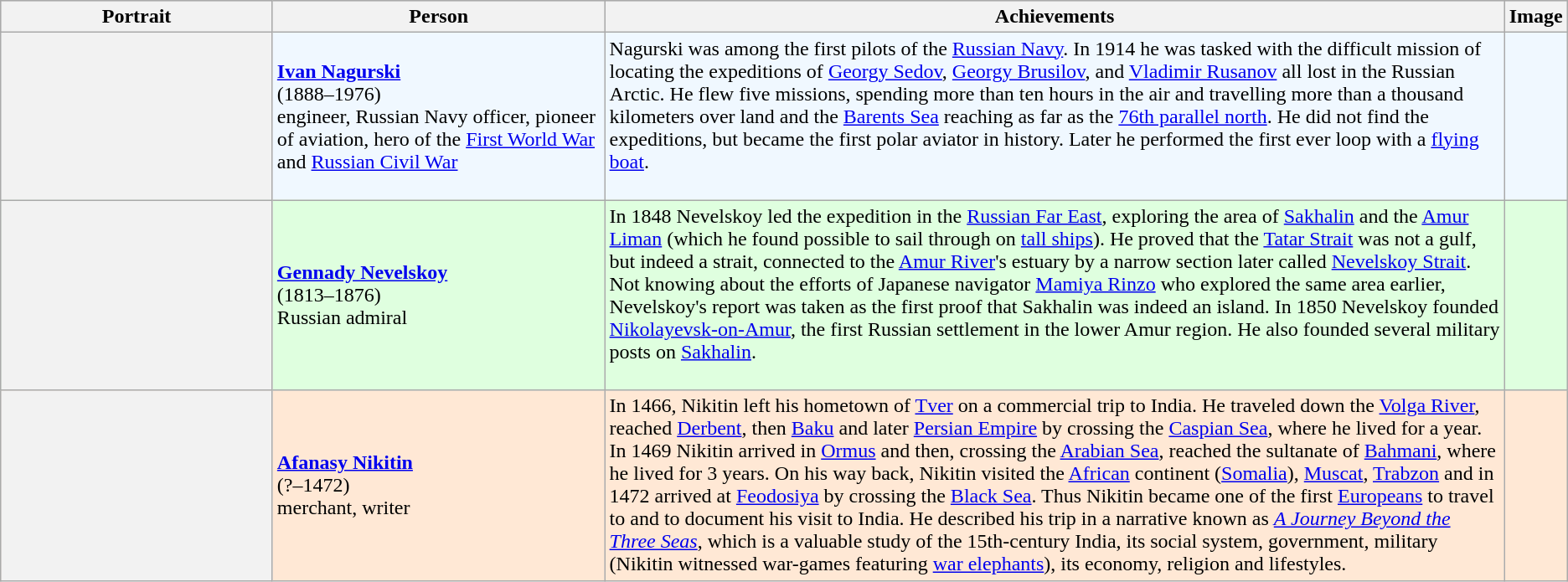<table class="wikitable">
<tr style="background:#ccc;">
<th scope="col" width=18%>Portrait</th>
<th scope="col" width=22%>Person</th>
<th scope="col" width=60%>Achievements</th>
<th scope="col">Image</th>
</tr>
<tr style="background:#f0f8ff;">
<th scope="row" align=center></th>
<td><strong><a href='#'>Ivan Nagurski</a></strong><br>(1888–1976)<br>engineer, Russian Navy officer, pioneer of aviation, hero of the <a href='#'>First World War</a> and <a href='#'>Russian Civil War</a></td>
<td>Nagurski was among the first pilots of the <a href='#'>Russian Navy</a>. In 1914 he was tasked with the difficult mission of locating the expeditions of <a href='#'>Georgy Sedov</a>, <a href='#'>Georgy Brusilov</a>, and <a href='#'>Vladimir Rusanov</a> all lost in the Russian Arctic. He flew five missions, spending more than ten hours in the air and travelling more than a thousand kilometers over land and the <a href='#'>Barents Sea</a> reaching as far as the <a href='#'>76th parallel north</a>. He did not find the expeditions, but became the first polar aviator in history. Later he performed the first ever loop with a <a href='#'>flying boat</a>.<br><br></td>
<td align=center></td>
</tr>
<tr style="background:#dfffdf;">
<th scope="row" align=center></th>
<td><strong><a href='#'>Gennady Nevelskoy</a></strong><br> (1813–1876)<br>Russian admiral</td>
<td>In 1848 Nevelskoy led the expedition in the <a href='#'>Russian Far East</a>, exploring the area of <a href='#'>Sakhalin</a> and the <a href='#'>Amur Liman</a> (which he found possible to sail through on <a href='#'>tall ships</a>). He proved that the <a href='#'>Tatar Strait</a> was not a gulf, but indeed a strait, connected to the <a href='#'>Amur River</a>'s estuary by a narrow section later called <a href='#'>Nevelskoy Strait</a>. Not knowing about the efforts of Japanese navigator <a href='#'>Mamiya Rinzo</a> who explored the same area earlier, Nevelskoy's report was taken as the first proof that Sakhalin was indeed an island. In 1850 Nevelskoy founded <a href='#'>Nikolayevsk-on-Amur</a>, the first Russian settlement in the lower Amur region. He also founded several military posts on <a href='#'>Sakhalin</a>.<br><br></td>
<td align=center></td>
</tr>
<tr style="background:#ffe8d5;">
<th scope="row" align=center></th>
<td><strong><a href='#'>Afanasy Nikitin</a></strong><br> (?–1472)<br>merchant, writer</td>
<td>In 1466, Nikitin left his hometown of <a href='#'>Tver</a> on a commercial trip to India. He traveled down the <a href='#'>Volga River</a>, reached <a href='#'>Derbent</a>, then <a href='#'>Baku</a> and later <a href='#'>Persian Empire</a> by crossing the <a href='#'>Caspian Sea</a>, where he lived for a year. In 1469 Nikitin arrived in <a href='#'>Ormus</a> and then, crossing the <a href='#'>Arabian Sea</a>, reached the sultanate of <a href='#'>Bahmani</a>, where he lived for 3 years. On his way back, Nikitin visited the <a href='#'>African</a> continent (<a href='#'>Somalia</a>), <a href='#'>Muscat</a>, <a href='#'>Trabzon</a> and in 1472 arrived at <a href='#'>Feodosiya</a> by crossing the <a href='#'>Black Sea</a>. Thus Nikitin became one of the first <a href='#'>Europeans</a> to travel to and to document his visit to India. He described his trip in a narrative known as <em><a href='#'>A Journey Beyond the Three Seas</a></em>, which is a valuable study of the 15th-century India, its social system, government, military (Nikitin witnessed war-games featuring <a href='#'>war elephants</a>), its economy, religion and lifestyles.</td>
<td align=center></td>
</tr>
</table>
